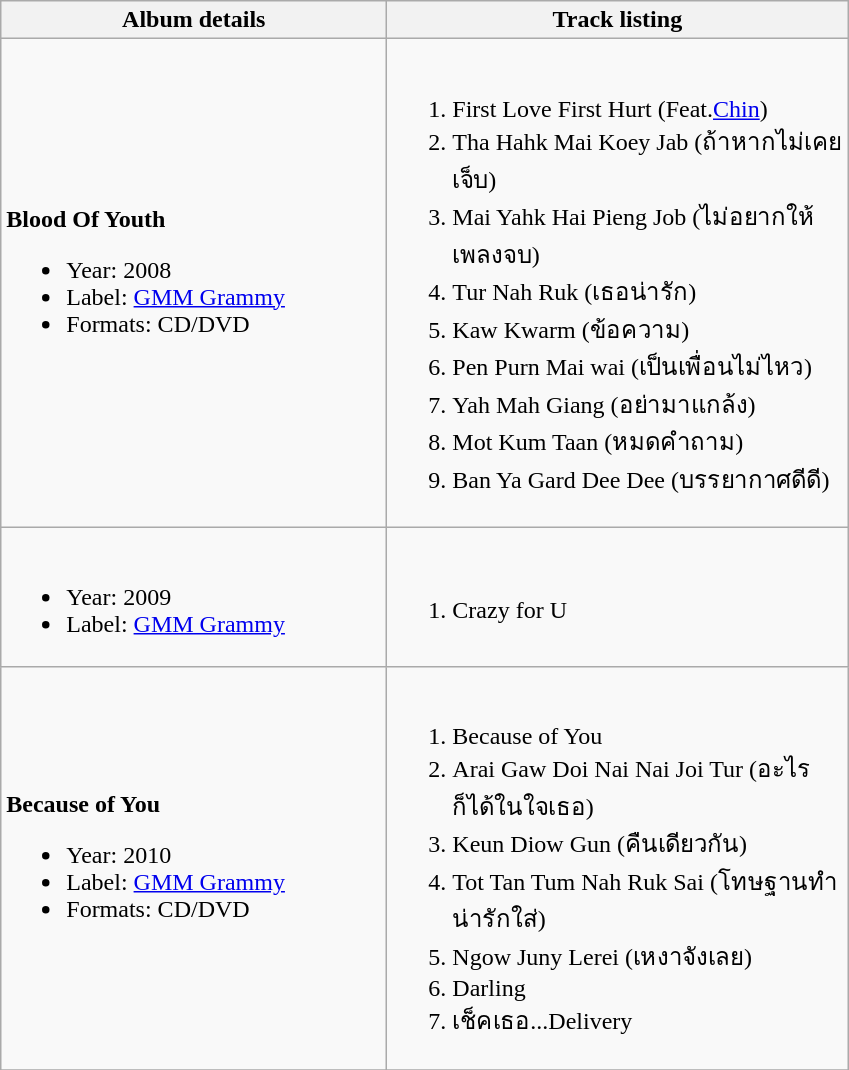<table class="wikitable">
<tr>
<th align="left" width="250px">Album details</th>
<th align="left" width="300px">Track listing</th>
</tr>
<tr>
<td align = "left"><strong> Blood Of Youth </strong><br><ul><li>Year: 2008</li><li>Label: <a href='#'>GMM Grammy</a></li><li>Formats: CD/DVD</li></ul></td>
<td><br><ol><li>First Love First Hurt (Feat.<a href='#'>Chin</a>)</li><li>Tha Hahk Mai Koey Jab (ถ้าหากไม่เคยเจ็บ)</li><li>Mai Yahk Hai Pieng Job (ไม่อยากให้เพลงจบ)</li><li>Tur Nah Ruk (เธอน่ารัก)</li><li>Kaw Kwarm (ข้อความ)</li><li>Pen Purn Mai wai (เป็นเพื่อนไม่ไหว)</li><li>Yah Mah Giang (อย่ามาแกล้ง)</li><li>Mot Kum Taan (หมดคำถาม)</li><li>Ban Ya Gard Dee Dee (บรรยากาศดีดี)</li></ol></td>
</tr>
<tr>
<td align = "left"><br><ul><li>Year: 2009</li><li>Label: <a href='#'>GMM Grammy</a></li></ul></td>
<td><br><ol><li>Crazy for U</li></ol></td>
</tr>
<tr>
<td align = "left"><strong> Because of You </strong><br><ul><li>Year: 2010</li><li>Label: <a href='#'>GMM Grammy</a></li><li>Formats: CD/DVD</li></ul></td>
<td><br><ol><li>Because of You</li><li>Arai Gaw Doi Nai Nai Joi Tur (อะไรก็ได้ในใจเธอ)</li><li>Keun Diow Gun (คืนเดียวกัน)</li><li>Tot Tan Tum Nah Ruk Sai (โทษฐานทำน่ารักใส่)</li><li>Ngow Juny Lerei (เหงาจังเลย)</li><li>Darling</li><li>เช็คเธอ...Delivery</li></ol></td>
</tr>
<tr>
</tr>
</table>
